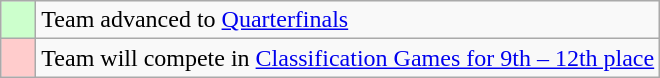<table class="wikitable">
<tr>
<td style="background: #ccffcc;">    </td>
<td>Team advanced to <a href='#'>Quarterfinals</a></td>
</tr>
<tr>
<td style="background: #ffcccc;">    </td>
<td>Team will compete in <a href='#'>Classification Games for 9th – 12th place</a></td>
</tr>
</table>
